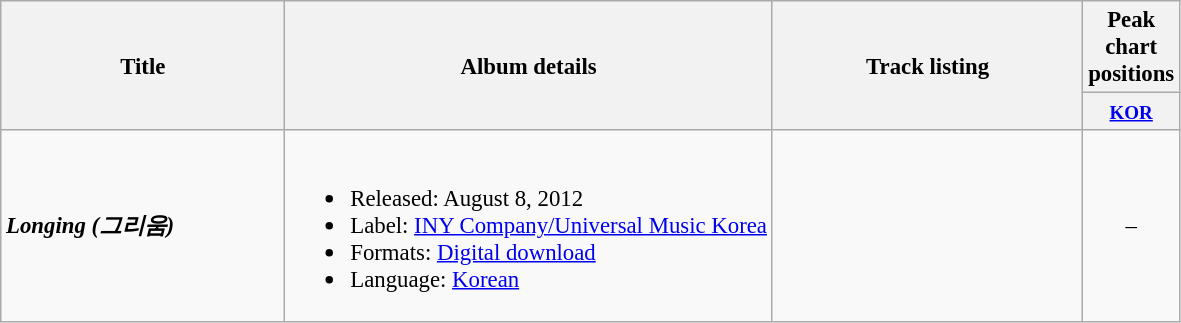<table class="wikitable" style="font-size:95%;">
<tr>
<th rowspan="2" style="width:12em;">Title</th>
<th rowspan="2">Album details</th>
<th rowspan="2" align="center" width="200px">Track listing</th>
<th colspan="1">Peak chart positions</th>
</tr>
<tr>
<th width="30"><small><a href='#'>KOR</a><br></small></th>
</tr>
<tr>
<td><strong><em>Longing (그리움)</em></strong></td>
<td><br><ul><li>Released: August 8, 2012</li><li>Label: <a href='#'>INY Company/Universal Music Korea</a></li><li>Formats: <a href='#'>Digital download</a></li><li>Language: <a href='#'>Korean</a></li></ul></td>
<td style="font-size: 85%;"></td>
<td align="center">–</td>
</tr>
</table>
